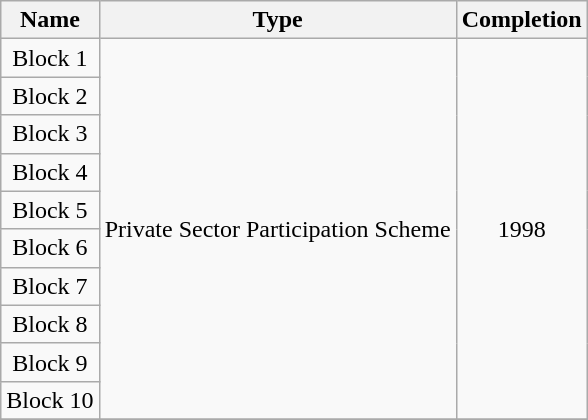<table class="wikitable" style="text-align: center">
<tr>
<th>Name</th>
<th>Type</th>
<th>Completion</th>
</tr>
<tr>
<td>Block 1</td>
<td rowspan="10">Private Sector Participation Scheme</td>
<td rowspan="10">1998</td>
</tr>
<tr>
<td>Block 2</td>
</tr>
<tr>
<td>Block 3</td>
</tr>
<tr>
<td>Block 4</td>
</tr>
<tr>
<td>Block 5</td>
</tr>
<tr>
<td>Block 6</td>
</tr>
<tr>
<td>Block 7</td>
</tr>
<tr>
<td>Block 8</td>
</tr>
<tr>
<td>Block 9</td>
</tr>
<tr>
<td>Block 10</td>
</tr>
<tr>
</tr>
</table>
